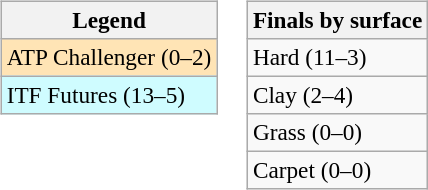<table>
<tr valign=top>
<td><br><table class=wikitable style=font-size:97%>
<tr>
<th>Legend</th>
</tr>
<tr bgcolor=moccasin>
<td>ATP Challenger (0–2)</td>
</tr>
<tr bgcolor=cffcff>
<td>ITF Futures (13–5)</td>
</tr>
</table>
</td>
<td><br><table class=wikitable style=font-size:97%>
<tr>
<th>Finals by surface</th>
</tr>
<tr>
<td>Hard (11–3)</td>
</tr>
<tr>
<td>Clay (2–4)</td>
</tr>
<tr>
<td>Grass (0–0)</td>
</tr>
<tr>
<td>Carpet (0–0)</td>
</tr>
</table>
</td>
</tr>
</table>
